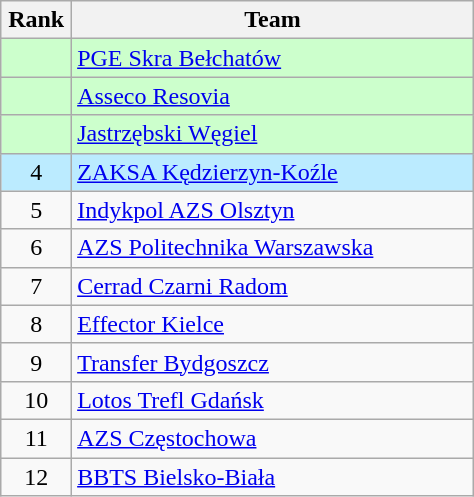<table class="wikitable" style="white-space: nowrap; width:25%;">
<tr>
<th width=15%>Rank</th>
<th>Team</th>
</tr>
<tr bgcolor=#CCFFCC>
<td style="text-align:center;"></td>
<td><a href='#'>PGE Skra Bełchatów</a></td>
</tr>
<tr bgcolor=#CCFFCC>
<td style="text-align:center;"></td>
<td><a href='#'>Asseco Resovia</a></td>
</tr>
<tr bgcolor=#CCFFCC>
<td style="text-align:center;"></td>
<td><a href='#'>Jastrzębski Węgiel</a></td>
</tr>
<tr bgcolor=#BBEBFF>
<td style="text-align:center;">4</td>
<td><a href='#'>ZAKSA Kędzierzyn-Koźle</a></td>
</tr>
<tr>
<td style="text-align:center;">5</td>
<td><a href='#'>Indykpol AZS Olsztyn</a></td>
</tr>
<tr>
<td style="text-align:center;">6</td>
<td><a href='#'>AZS Politechnika Warszawska</a></td>
</tr>
<tr>
<td style="text-align:center;">7</td>
<td><a href='#'>Cerrad Czarni Radom</a></td>
</tr>
<tr>
<td style="text-align:center;">8</td>
<td><a href='#'>Effector Kielce</a></td>
</tr>
<tr>
<td style="text-align:center;">9</td>
<td><a href='#'>Transfer Bydgoszcz</a></td>
</tr>
<tr>
<td style="text-align:center;">10</td>
<td><a href='#'>Lotos Trefl Gdańsk</a></td>
</tr>
<tr>
<td style="text-align:center;">11</td>
<td><a href='#'>AZS Częstochowa</a></td>
</tr>
<tr>
<td style="text-align:center;">12</td>
<td><a href='#'>BBTS Bielsko-Biała</a></td>
</tr>
</table>
